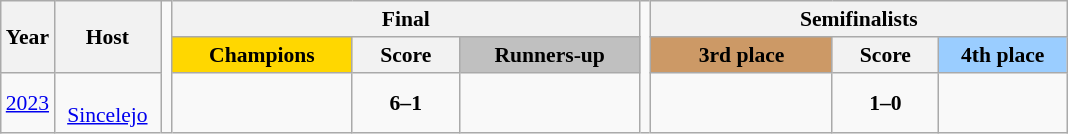<table class="wikitable" style="font-size:90%; text-align: center;">
<tr>
<th rowspan=2 width=5%>Year</th>
<th rowspan=2 width=10%>Host</th>
<td width=1% rowspan=14 style="border-top:none;border-bottom:none;"></td>
<th colspan=3>Final</th>
<td width=1% rowspan=14 style="border-top:none;border-bottom:none;"></td>
<th colspan=3>Semifinalists</th>
</tr>
<tr>
<th width=17% style="background-color:gold;">Champions</th>
<th width=10%>Score</th>
<th width=17% style="background-color:silver;">Runners-up</th>
<th width=17% style="background-color:#cc9966;">3rd place</th>
<th width=10%>Score</th>
<th width=17% style="background-color:#9acdff;">4th place</th>
</tr>
<tr>
<td><a href='#'>2023</a></td>
<td><br><a href='#'>Sincelejo</a></td>
<td><strong></strong></td>
<td><strong>6–1</strong></td>
<td></td>
<td></td>
<td><strong>1–0</strong></td>
<td></td>
</tr>
</table>
